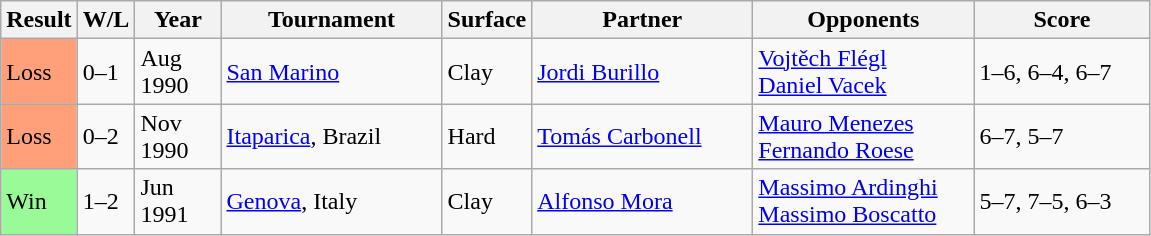<table class="sortable wikitable">
<tr>
<th style="width:40px">Result</th>
<th style="width:30px" class="unsortable">W/L</th>
<th style="width:50px">Year</th>
<th style="width:140px">Tournament</th>
<th style="width:50px">Surface</th>
<th style="width:140px">Partner</th>
<th style="width:140px">Opponents</th>
<th style="width:110px" class="unsortable">Score</th>
</tr>
<tr>
<td style="background:#ffa07a;">Loss</td>
<td>0–1</td>
<td>Aug 1990</td>
<td><a href='#'>San Marino</a></td>
<td>Clay</td>
<td> <a href='#'>Jordi Burillo</a></td>
<td> <a href='#'>Vojtěch Flégl</a><br> <a href='#'>Daniel Vacek</a></td>
<td>1–6, 6–4, 6–7</td>
</tr>
<tr>
<td style="background:#ffa07a;">Loss</td>
<td>0–2</td>
<td>Nov 1990</td>
<td><a href='#'>Itaparica</a>, Brazil</td>
<td>Hard</td>
<td> <a href='#'>Tomás Carbonell</a></td>
<td> <a href='#'>Mauro Menezes</a><br> <a href='#'>Fernando Roese</a></td>
<td>6–7, 5–7</td>
</tr>
<tr>
<td style="background:#98fb98;">Win</td>
<td>1–2</td>
<td>Jun 1991</td>
<td><a href='#'>Genova</a>, Italy</td>
<td>Clay</td>
<td> <a href='#'>Alfonso Mora</a></td>
<td> <a href='#'>Massimo Ardinghi</a><br> <a href='#'>Massimo Boscatto</a></td>
<td>5–7, 7–5, 6–3</td>
</tr>
</table>
